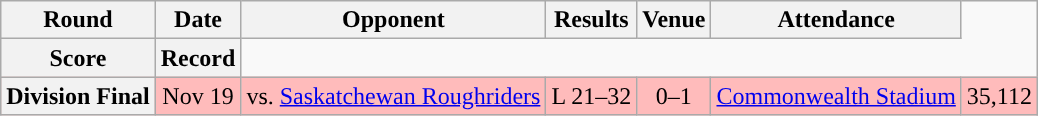<table class="wikitable" style="text-align:center">
<tr>
<th>Round</th>
<th>Date</th>
<th>Opponent</th>
<th>Results</th>
<th>Venue</th>
<th>Attendance</th>
</tr>
<tr>
<th>Score</th>
<th>Record</th>
</tr>
<tr style="background:#ffbbbb">
<th>Division Final</th>
<td>Nov 19</td>
<td>vs. <a href='#'>Saskatchewan Roughriders</a></td>
<td>L 21–32</td>
<td>0–1</td>
<td><a href='#'>Commonwealth Stadium</a></td>
<td>35,112</td>
</tr>
</table>
